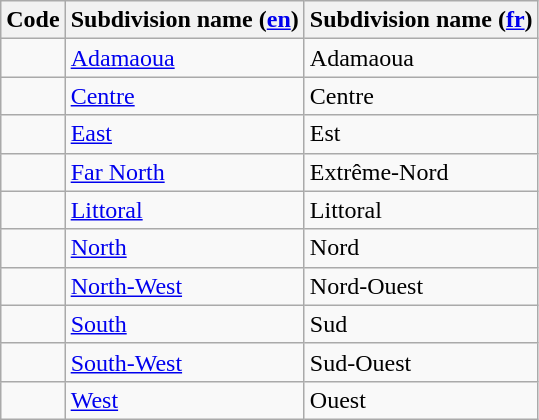<table class="wikitable sortable">
<tr>
<th>Code</th>
<th>Subdivision name (<a href='#'>en</a>)</th>
<th>Subdivision name (<a href='#'>fr</a>)</th>
</tr>
<tr>
<td></td>
<td><a href='#'>Adamaoua</a></td>
<td>Adamaoua</td>
</tr>
<tr>
<td></td>
<td><a href='#'>Centre</a></td>
<td>Centre</td>
</tr>
<tr>
<td></td>
<td><a href='#'>East</a></td>
<td>Est</td>
</tr>
<tr>
<td></td>
<td><a href='#'>Far North</a></td>
<td>Extrême-Nord</td>
</tr>
<tr>
<td></td>
<td><a href='#'>Littoral</a></td>
<td>Littoral</td>
</tr>
<tr>
<td></td>
<td><a href='#'>North</a></td>
<td>Nord</td>
</tr>
<tr>
<td></td>
<td><a href='#'>North-West</a></td>
<td>Nord-Ouest</td>
</tr>
<tr>
<td></td>
<td><a href='#'>South</a></td>
<td>Sud</td>
</tr>
<tr>
<td></td>
<td><a href='#'>South-West</a></td>
<td>Sud-Ouest</td>
</tr>
<tr>
<td></td>
<td><a href='#'>West</a></td>
<td>Ouest</td>
</tr>
</table>
